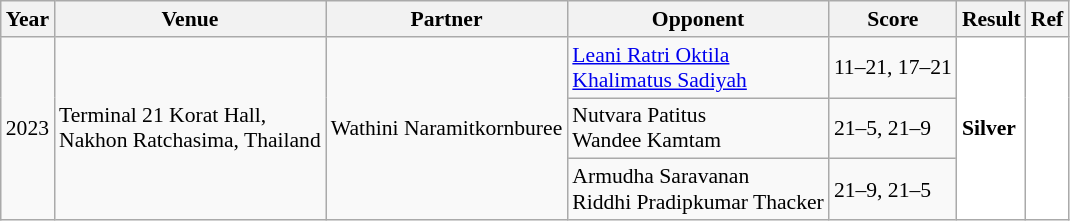<table class="sortable wikitable" style="font-size: 90%;">
<tr>
<th>Year</th>
<th>Venue</th>
<th>Partner</th>
<th>Opponent</th>
<th>Score</th>
<th>Result</th>
<th>Ref</th>
</tr>
<tr>
<td rowspan="3" align="center">2023</td>
<td rowspan="3" align="left">Terminal 21 Korat Hall,<br>Nakhon Ratchasima, Thailand</td>
<td rowspan="3" align="left"> Wathini Naramitkornburee</td>
<td align="left"> <a href='#'>Leani Ratri Oktila</a>  <br>  <a href='#'>Khalimatus Sadiyah</a></td>
<td align="left">11–21, 17–21</td>
<td rowspan="4" style="text-align:left; background:white"> <strong>Silver</strong></td>
<td rowspan="4" style="text-align:center; background:white"></td>
</tr>
<tr>
<td align="left"> Nutvara Patitus <br>  Wandee Kamtam</td>
<td align="left">21–5, 21–9</td>
</tr>
<tr>
<td align="left"> Armudha Saravanan <br> Riddhi Pradipkumar Thacker</td>
<td align="left">21–9, 21–5</td>
</tr>
</table>
